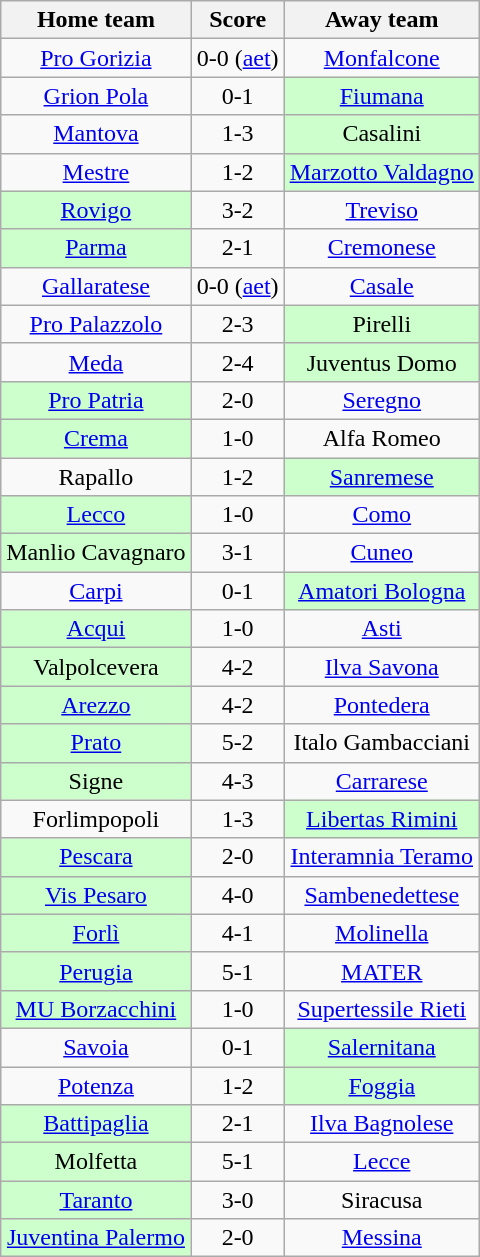<table class="wikitable" style="text-align: center">
<tr>
<th>Home team</th>
<th>Score</th>
<th>Away team</th>
</tr>
<tr>
<td><a href='#'>Pro Gorizia</a></td>
<td>0-0 (<a href='#'>aet</a>)</td>
<td><a href='#'>Monfalcone</a></td>
</tr>
<tr>
<td><a href='#'>Grion Pola</a></td>
<td>0-1</td>
<td bgcolor="ccffcc"><a href='#'>Fiumana</a></td>
</tr>
<tr>
<td><a href='#'>Mantova</a></td>
<td>1-3</td>
<td bgcolor="ccffcc">Casalini</td>
</tr>
<tr>
<td><a href='#'>Mestre</a></td>
<td>1-2</td>
<td bgcolor="ccffcc"><a href='#'>Marzotto Valdagno</a></td>
</tr>
<tr>
<td bgcolor="ccffcc"><a href='#'>Rovigo</a></td>
<td>3-2</td>
<td><a href='#'>Treviso</a></td>
</tr>
<tr>
<td bgcolor="ccffcc"><a href='#'>Parma</a></td>
<td>2-1</td>
<td><a href='#'>Cremonese</a></td>
</tr>
<tr>
<td><a href='#'>Gallaratese</a></td>
<td>0-0 (<a href='#'>aet</a>)</td>
<td><a href='#'>Casale</a></td>
</tr>
<tr>
<td><a href='#'>Pro Palazzolo</a></td>
<td>2-3</td>
<td bgcolor="ccffcc">Pirelli</td>
</tr>
<tr>
<td><a href='#'>Meda</a></td>
<td>2-4</td>
<td bgcolor="ccffcc">Juventus Domo</td>
</tr>
<tr>
<td bgcolor="ccffcc"><a href='#'>Pro Patria</a></td>
<td>2-0</td>
<td><a href='#'>Seregno</a></td>
</tr>
<tr>
<td bgcolor="ccffcc"><a href='#'>Crema</a></td>
<td>1-0</td>
<td>Alfa Romeo</td>
</tr>
<tr>
<td>Rapallo</td>
<td>1-2</td>
<td bgcolor="ccffcc"><a href='#'>Sanremese</a></td>
</tr>
<tr>
<td bgcolor="ccffcc"><a href='#'>Lecco</a></td>
<td>1-0</td>
<td><a href='#'>Como</a></td>
</tr>
<tr>
<td bgcolor="ccffcc">Manlio Cavagnaro</td>
<td>3-1</td>
<td><a href='#'>Cuneo</a></td>
</tr>
<tr>
<td><a href='#'>Carpi</a></td>
<td>0-1</td>
<td bgcolor="ccffcc"><a href='#'>Amatori Bologna</a></td>
</tr>
<tr>
<td bgcolor="ccffcc"><a href='#'>Acqui</a></td>
<td>1-0</td>
<td><a href='#'>Asti</a></td>
</tr>
<tr>
<td bgcolor="ccffcc">Valpolcevera</td>
<td>4-2</td>
<td><a href='#'>Ilva Savona</a></td>
</tr>
<tr>
<td bgcolor="ccffcc"><a href='#'>Arezzo</a></td>
<td>4-2</td>
<td><a href='#'>Pontedera</a></td>
</tr>
<tr>
<td bgcolor="ccffcc"><a href='#'>Prato</a></td>
<td>5-2</td>
<td>Italo Gambacciani</td>
</tr>
<tr>
<td bgcolor="ccffcc">Signe</td>
<td>4-3</td>
<td><a href='#'>Carrarese</a></td>
</tr>
<tr>
<td>Forlimpopoli</td>
<td>1-3</td>
<td bgcolor="ccffcc"><a href='#'>Libertas Rimini</a></td>
</tr>
<tr>
<td bgcolor="ccffcc"><a href='#'>Pescara</a></td>
<td>2-0</td>
<td><a href='#'>Interamnia Teramo</a></td>
</tr>
<tr>
<td bgcolor="ccffcc"><a href='#'>Vis Pesaro</a></td>
<td>4-0</td>
<td><a href='#'>Sambenedettese</a></td>
</tr>
<tr>
<td bgcolor="ccffcc"><a href='#'>Forlì</a></td>
<td>4-1</td>
<td><a href='#'>Molinella</a></td>
</tr>
<tr>
<td bgcolor="ccffcc"><a href='#'>Perugia</a></td>
<td>5-1</td>
<td><a href='#'>MATER</a></td>
</tr>
<tr>
<td bgcolor="ccffcc"><a href='#'>MU Borzacchini</a></td>
<td>1-0</td>
<td><a href='#'>Supertessile Rieti</a></td>
</tr>
<tr>
<td><a href='#'>Savoia</a></td>
<td>0-1</td>
<td bgcolor="ccffcc"><a href='#'>Salernitana</a></td>
</tr>
<tr>
<td><a href='#'>Potenza</a></td>
<td>1-2</td>
<td bgcolor="ccffcc"><a href='#'>Foggia</a></td>
</tr>
<tr>
<td bgcolor="ccffcc"><a href='#'>Battipaglia</a></td>
<td>2-1</td>
<td><a href='#'>Ilva Bagnolese</a></td>
</tr>
<tr>
<td bgcolor="ccffcc">Molfetta</td>
<td>5-1</td>
<td><a href='#'>Lecce</a></td>
</tr>
<tr>
<td bgcolor="ccffcc"><a href='#'>Taranto</a></td>
<td>3-0</td>
<td>Siracusa</td>
</tr>
<tr>
<td bgcolor="ccffcc"><a href='#'>Juventina Palermo</a></td>
<td>2-0 </td>
<td><a href='#'>Messina</a></td>
</tr>
</table>
